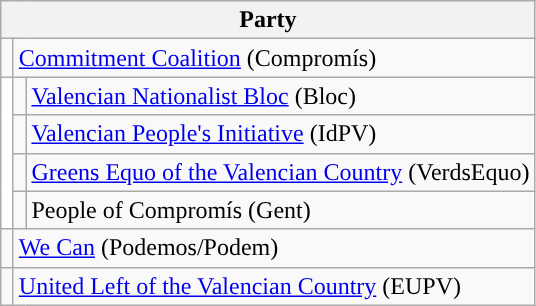<table class="wikitable" style="text-align:left;">
<tr>
<th colspan="3">Party</th>
</tr>
<tr>
<td width="1"></td>
<td colspan="2"><a href='#'>Commitment Coalition</a> (Compromís)</td>
</tr>
<tr>
<td rowspan="4" bgcolor="white"></td>
<td width="1"></td>
<td><a href='#'>Valencian Nationalist Bloc</a> (Bloc)</td>
</tr>
<tr>
<td></td>
<td><a href='#'>Valencian People's Initiative</a> (IdPV)</td>
</tr>
<tr>
<td></td>
<td><a href='#'>Greens Equo of the Valencian Country</a> (VerdsEquo)</td>
</tr>
<tr>
<td></td>
<td>People of Compromís (Gent)</td>
</tr>
<tr>
<td></td>
<td colspan="2"><a href='#'>We Can</a> (Podemos/Podem)</td>
</tr>
<tr>
<td></td>
<td colspan="2"><a href='#'>United Left of the Valencian Country</a> (EUPV)</td>
</tr>
</table>
